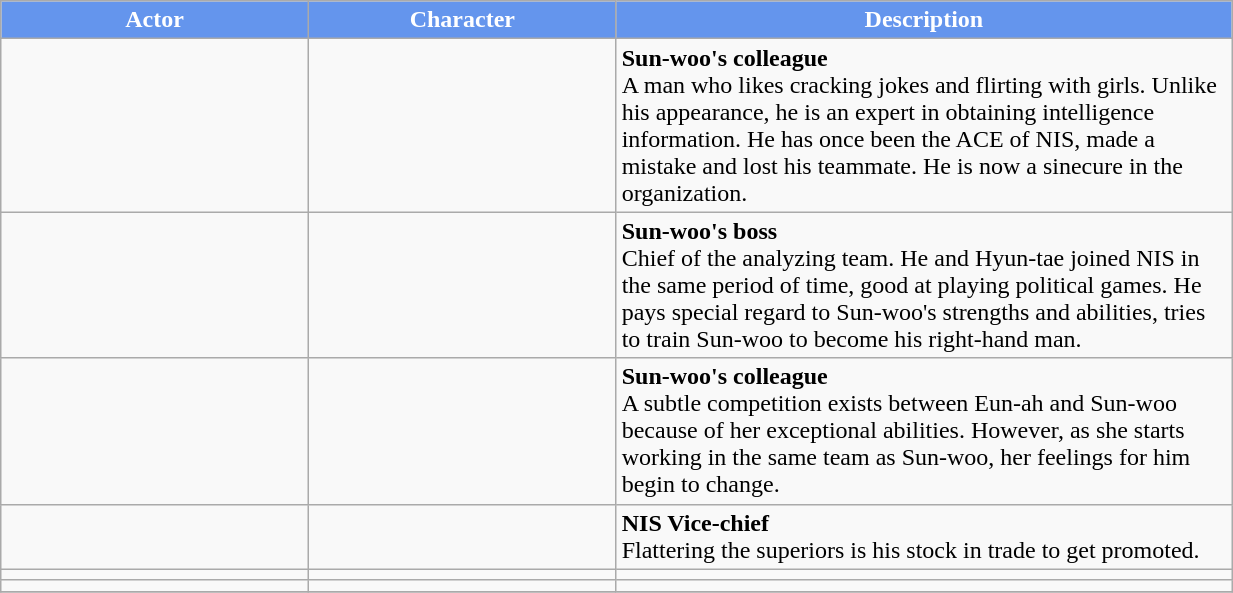<table class="wikitable" style="width:65%">
<tr style="background:cornflowerblue; color:white" align=center>
<td style="width:25%"><strong>Actor</strong></td>
<td style="width:25%"><strong>Character</strong></td>
<td><strong>Description</strong></td>
</tr>
<tr>
<td></td>
<td></td>
<td><strong>Sun-woo's colleague</strong> <br> A man who likes cracking jokes and flirting with girls. Unlike his appearance, he is an expert in obtaining intelligence information.  He has once been the ACE of NIS, made a mistake and lost his teammate. He is now a sinecure in the organization.</td>
</tr>
<tr>
<td></td>
<td></td>
<td><strong>Sun-woo's boss</strong> <br> Chief of the analyzing team. He and Hyun-tae joined NIS in the same period of time, good at playing political games.  He pays special regard to Sun-woo's strengths and abilities, tries to train Sun-woo to become his right-hand man.</td>
</tr>
<tr>
<td></td>
<td></td>
<td><strong>Sun-woo's colleague</strong> <br>  A subtle competition exists between Eun-ah and Sun-woo because of her exceptional abilities. However, as she starts working in the same team as Sun-woo, her feelings for him begin to change.</td>
</tr>
<tr>
<td></td>
<td></td>
<td><strong>NIS Vice-chief</strong> <br> Flattering the superiors is his stock in trade to get promoted.</td>
</tr>
<tr>
<td></td>
<td></td>
<td></td>
</tr>
<tr>
<td></td>
<td></td>
<td></td>
</tr>
<tr>
</tr>
</table>
